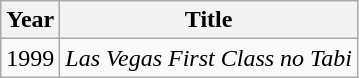<table class="wikitable">
<tr>
<th>Year</th>
<th>Title</th>
</tr>
<tr>
<td>1999</td>
<td><em>Las Vegas First Class no Tabi</em></td>
</tr>
</table>
